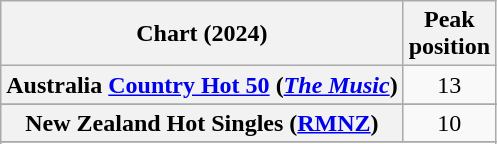<table class="wikitable sortable plainrowheaders" style="text-align:center">
<tr>
<th scope="col">Chart (2024)</th>
<th scope="col">Peak<br>position</th>
</tr>
<tr>
<th scope="row">Australia <a href='#'>Country Hot 50</a> (<em><a href='#'>The Music</a></em>)</th>
<td>13</td>
</tr>
<tr>
</tr>
<tr>
</tr>
<tr>
<th scope="row">New Zealand Hot Singles (<a href='#'>RMNZ</a>)</th>
<td>10</td>
</tr>
<tr>
</tr>
<tr>
</tr>
<tr>
</tr>
</table>
